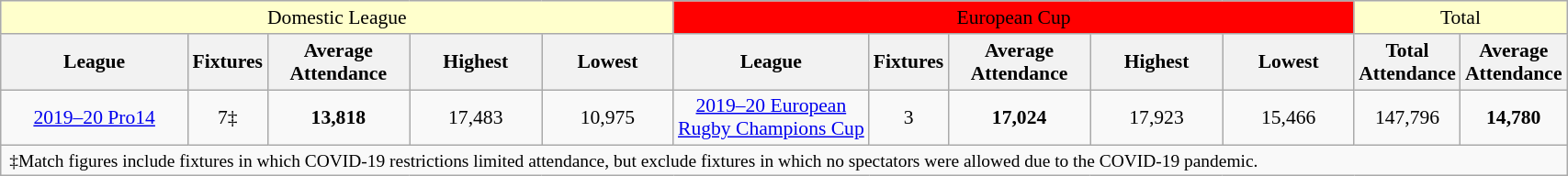<table class="wikitable sortable" style="font-size:90%; width:90%;">
<tr>
<td colspan="5" class="wikitable sortable" style="width:45%; background:#ffffcc; text-align:center;"><span>Domestic League</span></td>
<td colspan="5" class="wikitable sortable" style="width:45%; background:#f00; text-align:center;"><span>European Cup</span></td>
<td colspan="2" class="wikitable sortable" style="width:45%; background:#ffffcc; text-align:center;"><span>Total</span></td>
</tr>
<tr>
<th style="width:15%;">League</th>
<th style="width:5%;">Fixtures</th>
<th style="width:10%;">Average Attendance</th>
<th style="width:10%;">Highest</th>
<th style="width:10%;">Lowest</th>
<th style="width:15%;">League</th>
<th style="width:5%;">Fixtures</th>
<th style="width:10%;">Average Attendance</th>
<th style="width:10%;">Highest</th>
<th style="width:10%;">Lowest</th>
<th style="width:10%;">Total Attendance</th>
<th style="width:10%;">Average Attendance</th>
</tr>
<tr>
<td align=center><a href='#'>2019–20 Pro14</a></td>
<td align=center>7‡</td>
<td align=center><strong>13,818</strong></td>
<td align=center>17,483</td>
<td align=center>10,975</td>
<td align=center><a href='#'>2019–20 European Rugby Champions Cup</a></td>
<td align=center>3</td>
<td align=center><strong>17,024</strong></td>
<td align=center>17,923</td>
<td align=center>15,466</td>
<td align=center>147,796</td>
<td align=center><strong>14,780</strong></td>
</tr>
<tr>
<td colspan="12" style="text-align: left;font-size:90%"> ‡Match figures include fixtures in which COVID-19 restrictions limited attendance, but exclude fixtures in which no spectators were allowed due to the COVID-19 pandemic.</td>
</tr>
</table>
